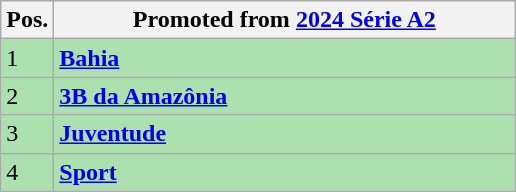<table class="wikitable">
<tr>
<th style="text-align:center;">Pos.</th>
<th width=300>Promoted from <a href='#'>2024 Série A2</a></th>
</tr>
<tr style="background: #ACE1AF;">
<td>1</td>
<td><strong><a href='#'>Bahia</a></strong></td>
</tr>
<tr style="background: #ACE1AF;">
<td>2</td>
<td><strong><a href='#'>3B da Amazônia</a></strong></td>
</tr>
<tr style="background: #ACE1AF;">
<td>3</td>
<td><strong><a href='#'>Juventude</a></strong></td>
</tr>
<tr style="background: #ACE1AF;">
<td>4</td>
<td><strong><a href='#'>Sport</a></strong></td>
</tr>
</table>
